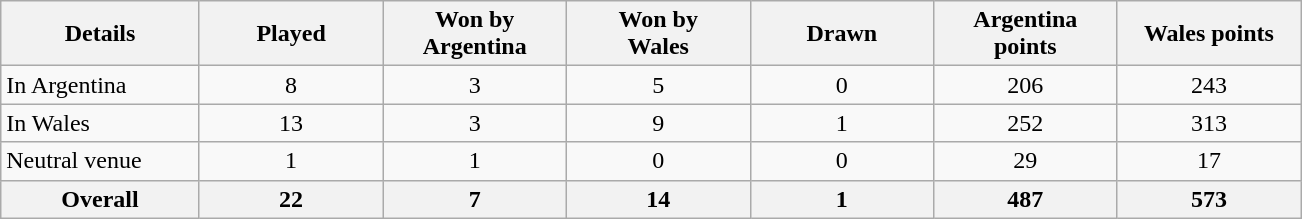<table class="wikitable sortable" style="text-align:center">
<tr>
<th width="125">Details</th>
<th width="115">Played</th>
<th width="115">Won by<br>Argentina</th>
<th width="115">Won by<br>Wales</th>
<th width="115">Drawn</th>
<th width="115">Argentina points</th>
<th width="115">Wales points</th>
</tr>
<tr>
<td align="left">In Argentina</td>
<td>8</td>
<td>3</td>
<td>5</td>
<td>0</td>
<td>206</td>
<td>243</td>
</tr>
<tr>
<td align="left">In Wales</td>
<td>13</td>
<td>3</td>
<td>9</td>
<td>1</td>
<td>252</td>
<td>313</td>
</tr>
<tr>
<td align="left">Neutral venue</td>
<td>1</td>
<td>1</td>
<td>0</td>
<td>0</td>
<td>29</td>
<td>17</td>
</tr>
<tr>
<th>Overall</th>
<th>22</th>
<th>7</th>
<th>14</th>
<th>1</th>
<th>487</th>
<th>573</th>
</tr>
</table>
